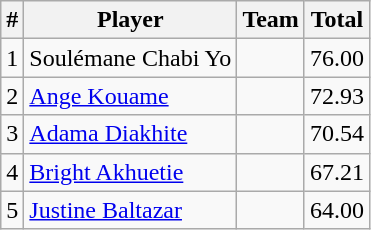<table class=wikitable>
<tr>
<th>#</th>
<th>Player</th>
<th>Team</th>
<th>Total</th>
</tr>
<tr>
<td>1</td>
<td> Soulémane Chabi Yo</td>
<td></td>
<td>76.00</td>
</tr>
<tr>
<td>2</td>
<td> <a href='#'>Ange Kouame</a></td>
<td></td>
<td>72.93</td>
</tr>
<tr>
<td>3</td>
<td> <a href='#'>Adama Diakhite</a></td>
<td></td>
<td>70.54</td>
</tr>
<tr>
<td>4</td>
<td> <a href='#'>Bright Akhuetie</a></td>
<td></td>
<td>67.21</td>
</tr>
<tr>
<td>5</td>
<td> <a href='#'>Justine Baltazar</a></td>
<td></td>
<td>64.00</td>
</tr>
</table>
